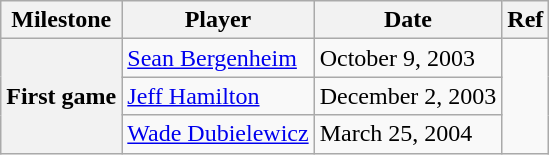<table class="wikitable">
<tr>
<th scope="col">Milestone</th>
<th scope="col">Player</th>
<th scope="col">Date</th>
<th scope="col">Ref</th>
</tr>
<tr>
<th rowspan=3>First game</th>
<td><a href='#'>Sean Bergenheim</a></td>
<td>October 9, 2003</td>
<td rowspan=3></td>
</tr>
<tr>
<td><a href='#'>Jeff Hamilton</a></td>
<td>December 2, 2003</td>
</tr>
<tr>
<td><a href='#'>Wade Dubielewicz</a></td>
<td>March 25, 2004</td>
</tr>
</table>
